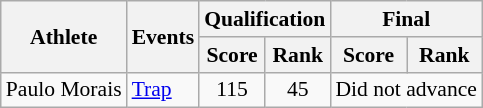<table class=wikitable style=font-size:90%>
<tr>
<th rowspan=2>Athlete</th>
<th rowspan=2>Events</th>
<th colspan=2>Qualification</th>
<th colspan=2>Final</th>
</tr>
<tr>
<th>Score</th>
<th>Rank</th>
<th>Score</th>
<th>Rank</th>
</tr>
<tr>
<td>Paulo Morais</td>
<td><a href='#'>Trap</a></td>
<td align=center>115</td>
<td align=center>45</td>
<td colspan=2>Did not advance</td>
</tr>
</table>
